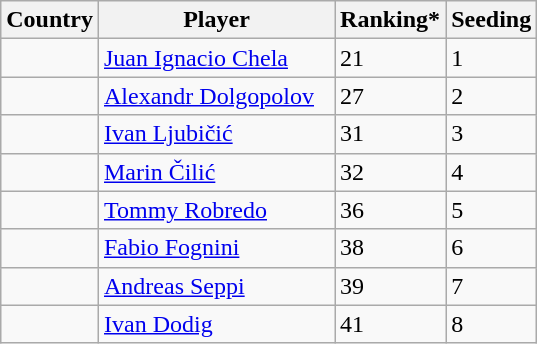<table class="wikitable" border="1">
<tr>
<th>Country</th>
<th width=150>Player</th>
<th>Ranking*</th>
<th>Seeding</th>
</tr>
<tr>
<td></td>
<td><a href='#'>Juan Ignacio Chela</a></td>
<td>21</td>
<td>1</td>
</tr>
<tr>
<td></td>
<td><a href='#'>Alexandr Dolgopolov</a></td>
<td>27</td>
<td>2</td>
</tr>
<tr>
<td></td>
<td><a href='#'>Ivan Ljubičić</a></td>
<td>31</td>
<td>3</td>
</tr>
<tr>
<td></td>
<td><a href='#'>Marin Čilić</a></td>
<td>32</td>
<td>4</td>
</tr>
<tr>
<td></td>
<td><a href='#'>Tommy Robredo</a></td>
<td>36</td>
<td>5</td>
</tr>
<tr>
<td></td>
<td><a href='#'>Fabio Fognini</a></td>
<td>38</td>
<td>6</td>
</tr>
<tr>
<td></td>
<td><a href='#'>Andreas Seppi</a></td>
<td>39</td>
<td>7</td>
</tr>
<tr>
<td></td>
<td><a href='#'>Ivan Dodig</a></td>
<td>41</td>
<td>8</td>
</tr>
</table>
